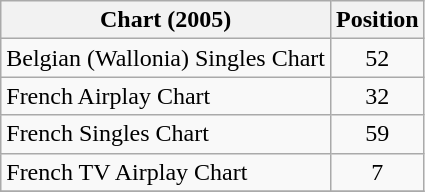<table class="wikitable sortable">
<tr>
<th>Chart (2005)</th>
<th>Position</th>
</tr>
<tr>
<td>Belgian (Wallonia) Singles Chart</td>
<td align="center">52</td>
</tr>
<tr>
<td>French Airplay Chart</td>
<td align="center">32</td>
</tr>
<tr>
<td>French Singles Chart</td>
<td align="center">59</td>
</tr>
<tr>
<td>French TV Airplay Chart</td>
<td align="center">7</td>
</tr>
<tr>
</tr>
</table>
